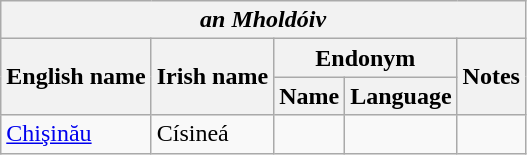<table class="wikitable sortable">
<tr>
<th colspan="5"> <em>an Mholdóiv</em></th>
</tr>
<tr>
<th rowspan="2">English name</th>
<th rowspan="2">Irish name</th>
<th colspan="2">Endonym</th>
<th rowspan="2">Notes</th>
</tr>
<tr>
<th>Name</th>
<th>Language</th>
</tr>
<tr>
<td><a href='#'>Chişinău</a></td>
<td>Císineá</td>
<td></td>
<td></td>
<td></td>
</tr>
</table>
